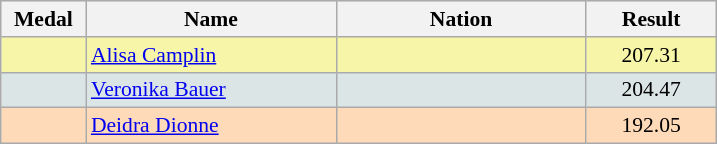<table class=wikitable style="border:1px solid #AAAAAA;font-size:90%">
<tr bgcolor="#E4E4E4">
<th width=50>Medal</th>
<th width=160>Name</th>
<th width=160>Nation</th>
<th width=80>Result</th>
</tr>
<tr bgcolor="#F7F6A8">
<td align="center"></td>
<td><a href='#'>Alisa Camplin</a></td>
<td></td>
<td align="center">207.31</td>
</tr>
<tr bgcolor="#DCE5E5">
<td align="center"></td>
<td><a href='#'>Veronika Bauer</a></td>
<td></td>
<td align="center">204.47</td>
</tr>
<tr bgcolor="#FFDAB9">
<td align="center"></td>
<td><a href='#'>Deidra Dionne</a></td>
<td></td>
<td align="center">192.05</td>
</tr>
</table>
